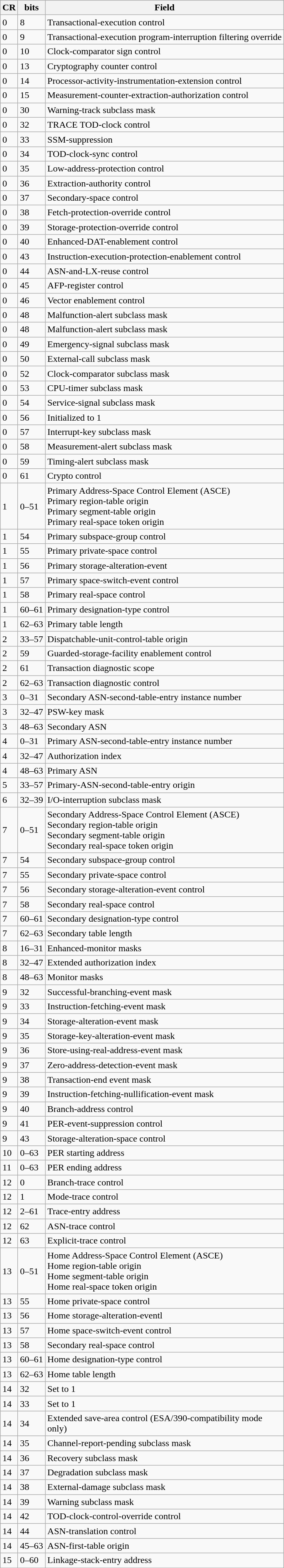<table class="wikitable">
<tr>
<th>CR</th>
<th>bits</th>
<th>Field</th>
</tr>
<tr id="z/Architecture CR0">
<td>0</td>
<td>8</td>
<td>Transactional-execution control</td>
</tr>
<tr>
<td>0</td>
<td>9</td>
<td>Transactional-execution program-interruption filtering override</td>
</tr>
<tr>
<td>0</td>
<td>10</td>
<td>Clock-comparator sign control</td>
</tr>
<tr>
<td>0</td>
<td>13</td>
<td>Cryptography counter control</td>
</tr>
<tr>
<td>0</td>
<td>14</td>
<td>Processor-activity-instrumentation-extension control</td>
</tr>
<tr>
<td>0</td>
<td>15</td>
<td>Measurement-counter-extraction-authorization control</td>
</tr>
<tr>
<td>0</td>
<td>30</td>
<td>Warning-track subclass mask</td>
</tr>
<tr>
<td>0</td>
<td>32</td>
<td>TRACE TOD-clock control</td>
</tr>
<tr>
<td>0</td>
<td>33</td>
<td>SSM-suppression</td>
</tr>
<tr>
<td>0</td>
<td>34</td>
<td>TOD-clock-sync control</td>
</tr>
<tr>
<td>0</td>
<td>35</td>
<td>Low-address-protection control</td>
</tr>
<tr>
<td>0</td>
<td>36</td>
<td>Extraction-authority control</td>
</tr>
<tr>
<td>0</td>
<td>37</td>
<td>Secondary-space control</td>
</tr>
<tr>
<td>0</td>
<td>38</td>
<td>Fetch-protection-override control</td>
</tr>
<tr>
<td>0</td>
<td>39</td>
<td>Storage-protection-override control</td>
</tr>
<tr>
<td>0</td>
<td>40</td>
<td>Enhanced-DAT-enablement control</td>
</tr>
<tr>
<td>0</td>
<td>43</td>
<td>Instruction-execution-protection-enablement control</td>
</tr>
<tr>
<td>0</td>
<td>44</td>
<td>ASN-and-LX-reuse control</td>
</tr>
<tr>
<td>0</td>
<td>45</td>
<td>AFP-register control</td>
</tr>
<tr>
<td>0</td>
<td>46</td>
<td>Vector enablement control</td>
</tr>
<tr>
<td>0</td>
<td>48</td>
<td>Malfunction-alert subclass mask</td>
</tr>
<tr>
<td>0</td>
<td>48</td>
<td>Malfunction-alert subclass mask</td>
</tr>
<tr>
<td>0</td>
<td>49</td>
<td>Emergency-signal subclass mask</td>
</tr>
<tr>
<td>0</td>
<td>50</td>
<td>External-call subclass mask</td>
</tr>
<tr>
<td>0</td>
<td>52</td>
<td>Clock-comparator subclass mask</td>
</tr>
<tr |>
<td>0</td>
<td>53</td>
<td>CPU-timer subclass mask</td>
</tr>
<tr>
<td>0</td>
<td>54</td>
<td>Service-signal subclass mask</td>
</tr>
<tr>
<td>0</td>
<td>56</td>
<td>Initialized to 1</td>
</tr>
<tr>
<td>0</td>
<td>57</td>
<td>Interrupt-key subclass mask</td>
</tr>
<tr>
<td>0</td>
<td>58</td>
<td>Measurement-alert subclass mask</td>
</tr>
<tr>
<td>0</td>
<td>59</td>
<td>Timing-alert subclass mask</td>
</tr>
<tr>
<td>0</td>
<td>61</td>
<td>Crypto control</td>
</tr>
<tr id="z/Architecture CR1">
<td>1</td>
<td>0–51</td>
<td>Primary Address-Space Control Element (ASCE)<br>Primary region-table origin<br>Primary segment-table origin<br>Primary real-space token origin</td>
</tr>
<tr>
<td>1</td>
<td>54</td>
<td>Primary subspace-group control</td>
</tr>
<tr>
<td>1</td>
<td>55</td>
<td>Primary private-space control</td>
</tr>
<tr>
<td>1</td>
<td>56</td>
<td>Primary storage-alteration-event</td>
</tr>
<tr>
<td>1</td>
<td>57</td>
<td>Primary space-switch-event control</td>
</tr>
<tr>
<td>1</td>
<td>58</td>
<td>Primary real-space control</td>
</tr>
<tr>
<td>1</td>
<td>60–61</td>
<td>Primary designation-type control</td>
</tr>
<tr>
<td>1</td>
<td>62–63</td>
<td>Primary table length</td>
</tr>
<tr id="z/Architecture CR2">
<td>2</td>
<td>33–57</td>
<td>Dispatchable-unit-control-table origin</td>
</tr>
<tr>
<td>2</td>
<td>59</td>
<td>Guarded-storage-facility enablement control</td>
</tr>
<tr>
<td>2</td>
<td>61</td>
<td>Transaction diagnostic scope</td>
</tr>
<tr>
<td>2</td>
<td>62–63</td>
<td>Transaction diagnostic control</td>
</tr>
<tr id="z/Architecture CR3">
<td>3</td>
<td>0–31</td>
<td>Secondary ASN-second-table-entry instance number</td>
</tr>
<tr>
<td>3</td>
<td>32–47</td>
<td>PSW-key mask</td>
</tr>
<tr>
<td>3</td>
<td>48–63</td>
<td>Secondary ASN</td>
</tr>
<tr id="z/Architecture CR4">
<td>4</td>
<td>0–31</td>
<td>Primary ASN-second-table-entry instance number</td>
</tr>
<tr>
<td>4</td>
<td>32–47</td>
<td>Authorization index</td>
</tr>
<tr id="z/Architecture CR4">
<td>4</td>
<td>48–63</td>
<td>Primary ASN</td>
</tr>
<tr id="z/Architecture CR5">
<td>5</td>
<td>33–57</td>
<td>Primary-ASN-second-table-entry origin</td>
</tr>
<tr id="z/Architecture CR6">
<td>6</td>
<td>32–39</td>
<td>I/O-interruption subclass mask</td>
</tr>
<tr id="z/Architecture CR7">
<td>7</td>
<td>0–51</td>
<td>Secondary Address-Space Control Element (ASCE)<br>Secondary region-table origin<br>Secondary segment-table origin<br>Secondary real-space token origin</td>
</tr>
<tr>
<td>7</td>
<td>54</td>
<td>Secondary subspace-group control</td>
</tr>
<tr>
<td>7</td>
<td>55</td>
<td>Secondary private-space control</td>
</tr>
<tr>
<td>7</td>
<td>56</td>
<td>Secondary storage-alteration-event control</td>
</tr>
<tr>
<td>7</td>
<td>58</td>
<td>Secondary real-space control</td>
</tr>
<tr>
<td>7</td>
<td>60–61</td>
<td>Secondary designation-type control</td>
</tr>
<tr>
<td>7</td>
<td>62–63</td>
<td>Secondary table length</td>
</tr>
<tr id="z/Architecture CR8">
<td>8</td>
<td>16–31</td>
<td>Enhanced-monitor masks</td>
</tr>
<tr>
<td>8</td>
<td>32–47</td>
<td>Extended authorization index</td>
</tr>
<tr>
<td>8</td>
<td>48–63</td>
<td>Monitor masks</td>
</tr>
<tr id="z/Architecture CR9">
<td>9</td>
<td>32</td>
<td>Successful-branching-event mask</td>
</tr>
<tr>
<td>9</td>
<td>33</td>
<td>Instruction-fetching-event mask</td>
</tr>
<tr>
<td>9</td>
<td>34</td>
<td>Storage-alteration-event mask</td>
</tr>
<tr>
<td>9</td>
<td>35</td>
<td>Storage-key-alteration-event mask</td>
</tr>
<tr>
<td>9</td>
<td>36</td>
<td>Store-using-real-address-event mask</td>
</tr>
<tr>
<td>9</td>
<td>37</td>
<td>Zero-address-detection-event mask</td>
</tr>
<tr>
<td>9</td>
<td>38</td>
<td>Transaction-end event mask</td>
</tr>
<tr>
<td>9</td>
<td>39</td>
<td>Instruction-fetching-nullification-event mask</td>
</tr>
<tr>
<td>9</td>
<td>40</td>
<td>Branch-address control</td>
</tr>
<tr>
<td>9</td>
<td>41</td>
<td>PER-event-suppression control</td>
</tr>
<tr>
<td>9</td>
<td>43</td>
<td>Storage-alteration-space control</td>
</tr>
<tr id="z/Architecture CR10">
<td>10</td>
<td>0–63</td>
<td>PER starting address</td>
</tr>
<tr id="z/Architecture CR11">
<td>11</td>
<td>0–63</td>
<td>PER ending address</td>
</tr>
<tr id="z/Architecture CR12">
<td>12</td>
<td>0</td>
<td>Branch-trace control</td>
</tr>
<tr>
<td>12</td>
<td>1</td>
<td>Mode-trace control</td>
</tr>
<tr>
<td>12</td>
<td>2–61</td>
<td>Trace-entry address</td>
</tr>
<tr>
<td>12</td>
<td>62</td>
<td>ASN-trace control</td>
</tr>
<tr>
<td>12</td>
<td>63</td>
<td>Explicit-trace control</td>
</tr>
<tr id="z/Architecture CR13">
<td>13</td>
<td>0–51</td>
<td>Home Address-Space Control Element (ASCE)<br>Home region-table origin<br>Home segment-table origin<br>Home real-space token origin</td>
</tr>
<tr>
<td>13</td>
<td>55</td>
<td>Home private-space control</td>
</tr>
<tr>
<td>13</td>
<td>56</td>
<td>Home storage-alteration-eventl</td>
</tr>
<tr>
<td>13</td>
<td>57</td>
<td>Home space-switch-event control</td>
</tr>
<tr>
<td>13</td>
<td>58</td>
<td>Secondary real-space control</td>
</tr>
<tr>
<td>13</td>
<td>60–61</td>
<td>Home designation-type control</td>
</tr>
<tr>
<td>13</td>
<td>62–63</td>
<td>Home table length</td>
</tr>
<tr id="z/Architecture CR14">
<td>14</td>
<td>32</td>
<td>Set to 1</td>
</tr>
<tr>
<td>14</td>
<td>33</td>
<td>Set to 1</td>
</tr>
<tr>
<td>14</td>
<td>34</td>
<td>Extended save-area control (ESA/390-compatibility mode<br>only)</td>
</tr>
<tr>
<td>14</td>
<td>35</td>
<td>Channel-report-pending subclass mask</td>
</tr>
<tr>
<td>14</td>
<td>36</td>
<td>Recovery subclass mask</td>
</tr>
<tr>
<td>14</td>
<td>37</td>
<td>Degradation subclass mask</td>
</tr>
<tr>
<td>14</td>
<td>38</td>
<td>External-damage subclass mask</td>
</tr>
<tr>
<td>14</td>
<td>39</td>
<td>Warning subclass mask</td>
</tr>
<tr>
<td>14</td>
<td>42</td>
<td>TOD-clock-control-override control</td>
</tr>
<tr>
<td>14</td>
<td>44</td>
<td>ASN-translation control</td>
</tr>
<tr>
<td>14</td>
<td>45–63</td>
<td>ASN-first-table origin</td>
</tr>
<tr id="z/Architecture CR15">
<td>15</td>
<td>0–60</td>
<td>Linkage-stack-entry address</td>
</tr>
</table>
